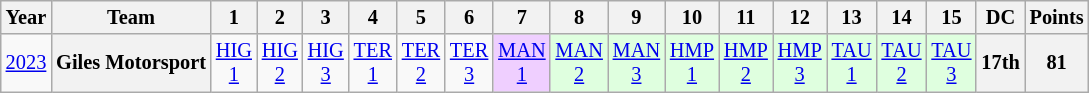<table class="wikitable" style="text-align:center; font-size:85%">
<tr>
<th>Year</th>
<th>Team</th>
<th>1</th>
<th>2</th>
<th>3</th>
<th>4</th>
<th>5</th>
<th>6</th>
<th>7</th>
<th>8</th>
<th>9</th>
<th>10</th>
<th>11</th>
<th>12</th>
<th>13</th>
<th>14</th>
<th>15</th>
<th>DC</th>
<th>Points</th>
</tr>
<tr>
<td><a href='#'>2023</a></td>
<th nowrap>Giles Motorsport</th>
<td><a href='#'>HIG<br>1</a></td>
<td><a href='#'>HIG<br>2</a></td>
<td><a href='#'>HIG<br>3</a></td>
<td><a href='#'>TER<br>1</a></td>
<td><a href='#'>TER<br>2</a></td>
<td><a href='#'>TER<br>3</a></td>
<td style="background:#EFCFFF"><a href='#'>MAN<br>1</a><br></td>
<td style="background:#DFFFDF"><a href='#'>MAN<br>2</a><br></td>
<td style="background:#DFFFDF"><a href='#'>MAN<br>3</a><br></td>
<td style="background:#DFFFDF"><a href='#'>HMP<br>1</a><br></td>
<td style="background:#DFFFDF"><a href='#'>HMP<br>2</a><br></td>
<td style="background:#DFFFDF"><a href='#'>HMP<br>3</a><br></td>
<td style="background:#DFFFDF"><a href='#'>TAU<br>1</a><br></td>
<td style="background:#DFFFDF"><a href='#'>TAU<br>2</a><br></td>
<td style="background:#DFFFDF"><a href='#'>TAU<br>3</a><br></td>
<th>17th</th>
<th>81</th>
</tr>
</table>
